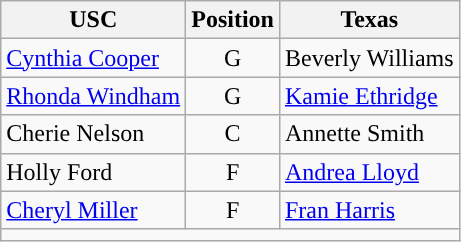<table class="wikitable">
<tr>
<th>USC</th>
<th>Position</th>
<th>Texas</th>
</tr>
<tr>
<td><a href='#'>Cynthia Cooper</a></td>
<td style="text-align:center">G</td>
<td>Beverly Williams</td>
</tr>
<tr>
<td><a href='#'>Rhonda Windham</a></td>
<td style="text-align:center">G</td>
<td><a href='#'>Kamie Ethridge</a></td>
</tr>
<tr>
<td>Cherie Nelson</td>
<td style="text-align:center">C</td>
<td>Annette Smith</td>
</tr>
<tr>
<td>Holly Ford</td>
<td style="text-align:center">F</td>
<td><a href='#'>Andrea Lloyd</a></td>
</tr>
<tr>
<td><a href='#'>Cheryl Miller</a></td>
<td style="text-align:center">F</td>
<td><a href='#'>Fran Harris</a></td>
</tr>
<tr>
<td style="text-align:center" colspan=3></td>
</tr>
</table>
